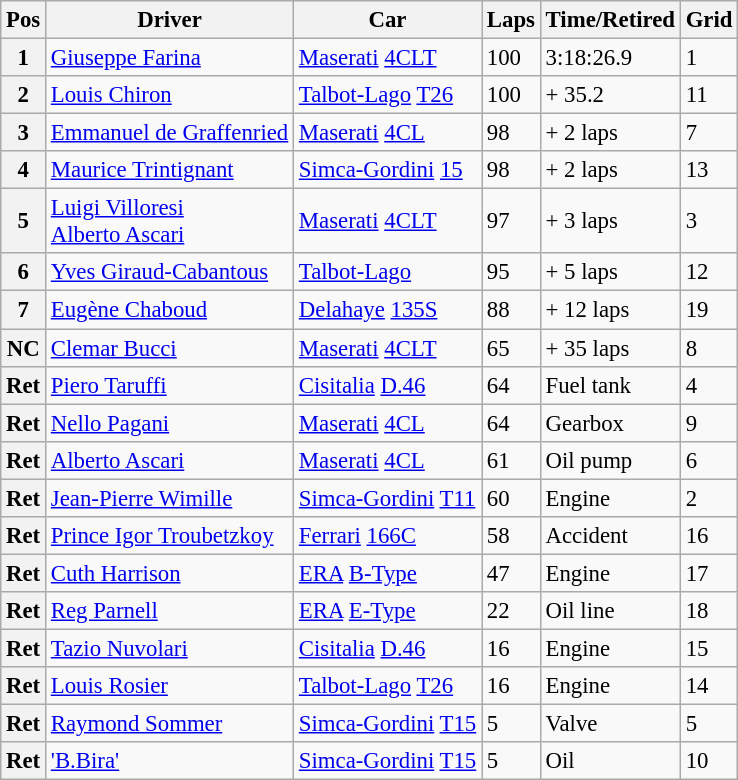<table class="wikitable" style="font-size:95%;">
<tr>
<th>Pos</th>
<th>Driver</th>
<th>Car</th>
<th>Laps</th>
<th>Time/Retired</th>
<th>Grid</th>
</tr>
<tr>
<th>1</th>
<td> <a href='#'>Giuseppe Farina</a></td>
<td><a href='#'>Maserati</a> <a href='#'>4CLT</a></td>
<td>100</td>
<td>3:18:26.9</td>
<td>1</td>
</tr>
<tr>
<th>2</th>
<td> <a href='#'>Louis Chiron</a></td>
<td><a href='#'>Talbot-Lago</a> <a href='#'>T26</a></td>
<td>100</td>
<td>+ 35.2</td>
<td>11</td>
</tr>
<tr>
<th>3</th>
<td> <a href='#'>Emmanuel de Graffenried</a></td>
<td><a href='#'>Maserati</a> <a href='#'>4CL</a></td>
<td>98</td>
<td>+ 2 laps</td>
<td>7</td>
</tr>
<tr>
<th>4</th>
<td> <a href='#'>Maurice Trintignant</a></td>
<td><a href='#'>Simca-Gordini</a> <a href='#'>15</a></td>
<td>98</td>
<td>+ 2 laps</td>
<td>13</td>
</tr>
<tr>
<th>5</th>
<td> <a href='#'>Luigi Villoresi</a><br> <a href='#'>Alberto Ascari</a></td>
<td><a href='#'>Maserati</a> <a href='#'>4CLT</a></td>
<td>97</td>
<td>+ 3 laps</td>
<td>3</td>
</tr>
<tr>
<th>6</th>
<td> <a href='#'>Yves Giraud-Cabantous</a></td>
<td><a href='#'>Talbot-Lago</a></td>
<td>95</td>
<td>+ 5 laps</td>
<td>12</td>
</tr>
<tr>
<th>7</th>
<td> <a href='#'>Eugène Chaboud</a></td>
<td><a href='#'>Delahaye</a> <a href='#'>135S</a></td>
<td>88</td>
<td>+ 12 laps</td>
<td>19</td>
</tr>
<tr>
<th>NC</th>
<td> <a href='#'>Clemar Bucci</a></td>
<td><a href='#'>Maserati</a> <a href='#'>4CLT</a></td>
<td>65</td>
<td>+ 35 laps</td>
<td>8</td>
</tr>
<tr>
<th>Ret</th>
<td> <a href='#'>Piero Taruffi</a></td>
<td><a href='#'>Cisitalia</a> <a href='#'>D.46</a></td>
<td>64</td>
<td>Fuel tank</td>
<td>4</td>
</tr>
<tr>
<th>Ret</th>
<td> <a href='#'>Nello Pagani</a></td>
<td><a href='#'>Maserati</a> <a href='#'>4CL</a></td>
<td>64</td>
<td>Gearbox</td>
<td>9</td>
</tr>
<tr>
<th>Ret</th>
<td> <a href='#'>Alberto Ascari</a></td>
<td><a href='#'>Maserati</a> <a href='#'>4CL</a></td>
<td>61</td>
<td>Oil pump</td>
<td>6</td>
</tr>
<tr>
<th>Ret</th>
<td> <a href='#'>Jean-Pierre Wimille</a></td>
<td><a href='#'>Simca-Gordini</a> <a href='#'>T11</a></td>
<td>60</td>
<td>Engine</td>
<td>2</td>
</tr>
<tr>
<th>Ret</th>
<td> <a href='#'>Prince Igor Troubetzkoy</a></td>
<td><a href='#'>Ferrari</a> <a href='#'>166C</a></td>
<td>58</td>
<td>Accident</td>
<td>16</td>
</tr>
<tr>
<th>Ret</th>
<td> <a href='#'>Cuth Harrison</a></td>
<td><a href='#'>ERA</a> <a href='#'>B-Type</a></td>
<td>47</td>
<td>Engine</td>
<td>17</td>
</tr>
<tr>
<th>Ret</th>
<td> <a href='#'>Reg Parnell</a></td>
<td><a href='#'>ERA</a> <a href='#'>E-Type</a></td>
<td>22</td>
<td>Oil line</td>
<td>18</td>
</tr>
<tr>
<th>Ret</th>
<td> <a href='#'>Tazio Nuvolari</a></td>
<td><a href='#'>Cisitalia</a> <a href='#'>D.46</a></td>
<td>16</td>
<td>Engine</td>
<td>15</td>
</tr>
<tr>
<th>Ret</th>
<td> <a href='#'>Louis Rosier</a></td>
<td><a href='#'>Talbot-Lago</a> <a href='#'>T26</a></td>
<td>16</td>
<td>Engine</td>
<td>14</td>
</tr>
<tr>
<th>Ret</th>
<td> <a href='#'>Raymond Sommer</a></td>
<td><a href='#'>Simca-Gordini</a> <a href='#'>T15</a></td>
<td>5</td>
<td>Valve</td>
<td>5</td>
</tr>
<tr>
<th>Ret</th>
<td> <a href='#'>'B.Bira'</a></td>
<td><a href='#'>Simca-Gordini</a> <a href='#'>T15</a></td>
<td>5</td>
<td>Oil</td>
<td>10</td>
</tr>
</table>
